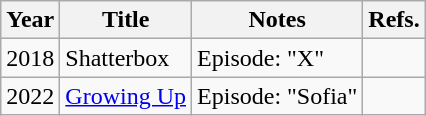<table class="wikitable">
<tr>
<th>Year</th>
<th>Title</th>
<th>Notes</th>
<th>Refs.</th>
</tr>
<tr>
<td>2018</td>
<td>Shatterbox</td>
<td>Episode: "X"</td>
<td></td>
</tr>
<tr>
<td>2022</td>
<td><a href='#'>Growing Up</a></td>
<td>Episode: "Sofia"</td>
<td></td>
</tr>
</table>
